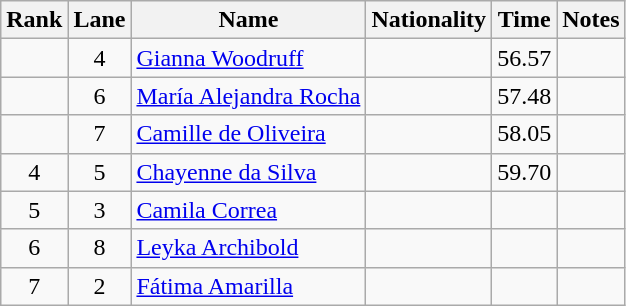<table class="wikitable sortable" style="text-align:center">
<tr>
<th>Rank</th>
<th>Lane</th>
<th>Name</th>
<th>Nationality</th>
<th>Time</th>
<th>Notes</th>
</tr>
<tr>
<td></td>
<td>4</td>
<td align=left><a href='#'>Gianna Woodruff</a></td>
<td align=left></td>
<td>56.57</td>
<td></td>
</tr>
<tr>
<td></td>
<td>6</td>
<td align=left><a href='#'>María Alejandra Rocha</a></td>
<td align=left></td>
<td>57.48</td>
<td></td>
</tr>
<tr>
<td></td>
<td>7</td>
<td align=left><a href='#'>Camille de Oliveira</a></td>
<td align=left></td>
<td>58.05</td>
<td></td>
</tr>
<tr>
<td>4</td>
<td>5</td>
<td align=left><a href='#'>Chayenne da Silva</a></td>
<td align=left></td>
<td>59.70</td>
<td></td>
</tr>
<tr>
<td>5</td>
<td>3</td>
<td align=left><a href='#'>Camila Correa</a></td>
<td align=left></td>
<td></td>
<td></td>
</tr>
<tr>
<td>6</td>
<td>8</td>
<td align=left><a href='#'>Leyka Archibold</a></td>
<td align=left></td>
<td></td>
<td></td>
</tr>
<tr>
<td>7</td>
<td>2</td>
<td align=left><a href='#'>Fátima Amarilla</a></td>
<td align=left></td>
<td></td>
<td></td>
</tr>
</table>
